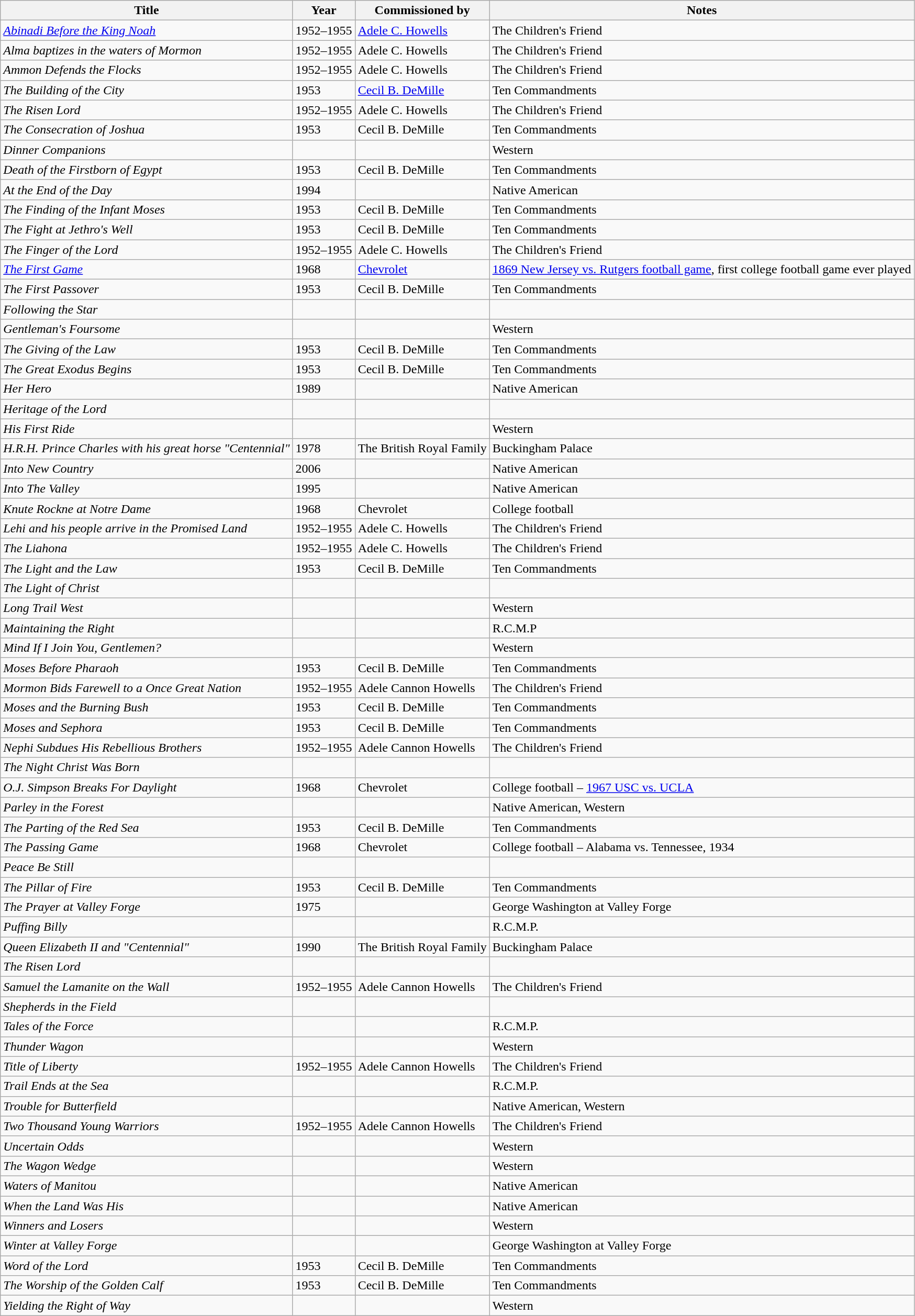<table class="wikitable sortable" border="1">
<tr>
<th>Title</th>
<th>Year</th>
<th>Commissioned by</th>
<th>Notes</th>
</tr>
<tr>
<td><em><a href='#'>Abinadi Before the King Noah</a></em></td>
<td>1952–1955</td>
<td><a href='#'>Adele C. Howells</a></td>
<td>The Children's Friend</td>
</tr>
<tr>
<td><em>Alma baptizes in the waters of Mormon</em></td>
<td>1952–1955</td>
<td>Adele C. Howells</td>
<td>The Children's Friend</td>
</tr>
<tr>
<td><em>Ammon Defends the Flocks</em></td>
<td>1952–1955</td>
<td>Adele C. Howells</td>
<td>The Children's Friend</td>
</tr>
<tr>
<td><em>The Building of the City</em></td>
<td>1953</td>
<td><a href='#'>Cecil B. DeMille</a></td>
<td>Ten Commandments</td>
</tr>
<tr>
<td><em>The Risen Lord</em></td>
<td>1952–1955</td>
<td>Adele C. Howells</td>
<td>The Children's Friend</td>
</tr>
<tr>
<td><em>The Consecration of Joshua</em></td>
<td>1953</td>
<td>Cecil B. DeMille</td>
<td>Ten Commandments</td>
</tr>
<tr>
<td><em>Dinner Companions</em></td>
<td></td>
<td></td>
<td>Western</td>
</tr>
<tr>
<td><em>Death of the Firstborn of Egypt</em></td>
<td>1953</td>
<td>Cecil B. DeMille</td>
<td>Ten Commandments</td>
</tr>
<tr>
<td><em>At the End of the Day</em></td>
<td>1994</td>
<td></td>
<td>Native American</td>
</tr>
<tr>
<td><em>The Finding of the Infant Moses</em></td>
<td>1953</td>
<td>Cecil B. DeMille</td>
<td>Ten Commandments</td>
</tr>
<tr>
<td><em>The Fight at Jethro's Well</em></td>
<td>1953</td>
<td>Cecil B. DeMille</td>
<td>Ten Commandments</td>
</tr>
<tr>
<td><em>The Finger of the Lord</em></td>
<td>1952–1955</td>
<td>Adele C. Howells</td>
<td>The Children's Friend</td>
</tr>
<tr>
<td><em><a href='#'>The First Game</a></em></td>
<td>1968</td>
<td><a href='#'>Chevrolet</a></td>
<td><a href='#'>1869 New Jersey vs. Rutgers football game</a>, first college football game ever played</td>
</tr>
<tr>
<td><em>The First Passover</em></td>
<td>1953</td>
<td>Cecil B. DeMille</td>
<td>Ten Commandments</td>
</tr>
<tr>
<td><em>Following the Star</em></td>
<td></td>
<td></td>
<td></td>
</tr>
<tr>
<td><em>Gentleman's Foursome</em></td>
<td></td>
<td></td>
<td>Western</td>
</tr>
<tr>
<td><em>The Giving of the Law</em></td>
<td>1953</td>
<td>Cecil B. DeMille</td>
<td>Ten Commandments</td>
</tr>
<tr>
<td><em>The Great Exodus Begins</em></td>
<td>1953</td>
<td>Cecil B. DeMille</td>
<td>Ten Commandments</td>
</tr>
<tr>
<td><em>Her Hero</em></td>
<td>1989</td>
<td></td>
<td>Native American</td>
</tr>
<tr>
<td><em>Heritage of the Lord</em></td>
<td></td>
<td></td>
<td></td>
</tr>
<tr>
<td><em>His First Ride</em></td>
<td></td>
<td></td>
<td>Western</td>
</tr>
<tr>
<td><em>H.R.H. Prince Charles with his great horse "Centennial"</em></td>
<td>1978</td>
<td>The British Royal Family</td>
<td>Buckingham Palace</td>
</tr>
<tr>
<td><em>Into New Country</em></td>
<td>2006</td>
<td></td>
<td>Native American</td>
</tr>
<tr>
<td><em>Into The Valley</em></td>
<td>1995</td>
<td></td>
<td>Native American</td>
</tr>
<tr>
<td><em>Knute Rockne at Notre Dame</em></td>
<td>1968</td>
<td>Chevrolet</td>
<td>College football</td>
</tr>
<tr>
<td><em>Lehi and his people arrive in the Promised Land</em></td>
<td>1952–1955</td>
<td>Adele C. Howells</td>
<td>The Children's Friend</td>
</tr>
<tr>
<td><em>The Liahona</em></td>
<td>1952–1955</td>
<td>Adele C. Howells</td>
<td>The Children's Friend</td>
</tr>
<tr>
<td><em>The Light and the Law</em></td>
<td>1953</td>
<td>Cecil B. DeMille</td>
<td>Ten Commandments</td>
</tr>
<tr>
<td><em>The Light of Christ</em></td>
<td></td>
<td></td>
<td></td>
</tr>
<tr>
<td><em>Long Trail West</em></td>
<td></td>
<td></td>
<td>Western</td>
</tr>
<tr>
<td><em>Maintaining the Right</em></td>
<td></td>
<td></td>
<td>R.C.M.P</td>
</tr>
<tr>
<td><em>Mind If I Join You, Gentlemen?</em></td>
<td></td>
<td></td>
<td>Western</td>
</tr>
<tr>
<td><em>Moses Before Pharaoh</em></td>
<td>1953</td>
<td>Cecil B. DeMille</td>
<td>Ten Commandments</td>
</tr>
<tr>
<td><em>Mormon Bids Farewell to a Once Great Nation</em></td>
<td>1952–1955</td>
<td>Adele Cannon Howells</td>
<td>The Children's Friend</td>
</tr>
<tr>
<td><em>Moses and the Burning Bush</em></td>
<td>1953</td>
<td>Cecil B. DeMille</td>
<td>Ten Commandments</td>
</tr>
<tr>
<td><em>Moses and Sephora</em></td>
<td>1953</td>
<td>Cecil B. DeMille</td>
<td>Ten Commandments</td>
</tr>
<tr>
<td><em>Nephi Subdues His Rebellious Brothers</em></td>
<td>1952–1955</td>
<td>Adele Cannon Howells</td>
<td>The Children's Friend</td>
</tr>
<tr>
<td><em>The Night Christ Was Born</em></td>
<td></td>
<td></td>
<td></td>
</tr>
<tr>
<td><em>O.J. Simpson Breaks For Daylight</em></td>
<td>1968</td>
<td>Chevrolet</td>
<td>College football – <a href='#'>1967 USC vs. UCLA</a></td>
</tr>
<tr>
<td><em>Parley in the Forest</em></td>
<td></td>
<td></td>
<td>Native American, Western</td>
</tr>
<tr>
<td><em>The Parting of the Red Sea</em></td>
<td>1953</td>
<td>Cecil B. DeMille</td>
<td>Ten Commandments</td>
</tr>
<tr>
<td><em>The Passing Game</em></td>
<td>1968</td>
<td>Chevrolet</td>
<td>College football – Alabama vs. Tennessee, 1934</td>
</tr>
<tr>
<td><em>Peace Be Still</em></td>
<td></td>
<td></td>
<td></td>
</tr>
<tr>
<td><em>The Pillar of Fire</em></td>
<td>1953</td>
<td>Cecil B. DeMille</td>
<td>Ten Commandments</td>
</tr>
<tr>
<td><em>The Prayer at Valley Forge</em></td>
<td>1975</td>
<td></td>
<td>George Washington at Valley Forge</td>
</tr>
<tr>
<td><em>Puffing Billy</em></td>
<td></td>
<td></td>
<td>R.C.M.P.</td>
</tr>
<tr>
<td><em>Queen Elizabeth II and "Centennial"</em></td>
<td>1990</td>
<td>The British Royal Family</td>
<td>Buckingham Palace</td>
</tr>
<tr>
<td><em>The Risen Lord</em></td>
<td></td>
<td></td>
<td></td>
</tr>
<tr>
<td><em>Samuel the Lamanite on the Wall</em></td>
<td>1952–1955</td>
<td>Adele Cannon Howells</td>
<td>The Children's Friend</td>
</tr>
<tr>
<td><em>Shepherds in the Field</em></td>
<td></td>
<td></td>
<td></td>
</tr>
<tr>
<td><em>Tales of the Force</em></td>
<td></td>
<td></td>
<td>R.C.M.P.</td>
</tr>
<tr>
<td><em>Thunder Wagon</em></td>
<td></td>
<td></td>
<td>Western</td>
</tr>
<tr>
<td><em>Title of Liberty</em></td>
<td>1952–1955</td>
<td>Adele Cannon Howells</td>
<td>The Children's Friend</td>
</tr>
<tr>
<td><em>Trail Ends at the Sea</em></td>
<td></td>
<td></td>
<td>R.C.M.P.</td>
</tr>
<tr>
<td><em>Trouble for Butterfield</em></td>
<td></td>
<td></td>
<td>Native American, Western</td>
</tr>
<tr>
<td><em>Two Thousand Young Warriors</em></td>
<td>1952–1955</td>
<td>Adele Cannon Howells</td>
<td>The Children's Friend</td>
</tr>
<tr>
<td><em>Uncertain Odds</em></td>
<td></td>
<td></td>
<td>Western</td>
</tr>
<tr>
<td><em>The Wagon Wedge</em></td>
<td></td>
<td></td>
<td>Western</td>
</tr>
<tr>
<td><em>Waters of Manitou</em></td>
<td></td>
<td></td>
<td>Native American</td>
</tr>
<tr>
<td><em>When the Land Was His</em></td>
<td></td>
<td></td>
<td>Native American</td>
</tr>
<tr>
<td><em>Winners and Losers</em></td>
<td></td>
<td></td>
<td>Western</td>
</tr>
<tr>
<td><em>Winter at Valley Forge</em></td>
<td></td>
<td></td>
<td>George Washington at Valley Forge</td>
</tr>
<tr>
<td><em>Word of the Lord</em></td>
<td>1953</td>
<td>Cecil B. DeMille</td>
<td>Ten Commandments</td>
</tr>
<tr>
<td><em>The Worship of the Golden Calf</em></td>
<td>1953</td>
<td>Cecil B. DeMille</td>
<td>Ten Commandments</td>
</tr>
<tr>
<td><em>Yielding the Right of Way</em></td>
<td></td>
<td></td>
<td>Western</td>
</tr>
</table>
